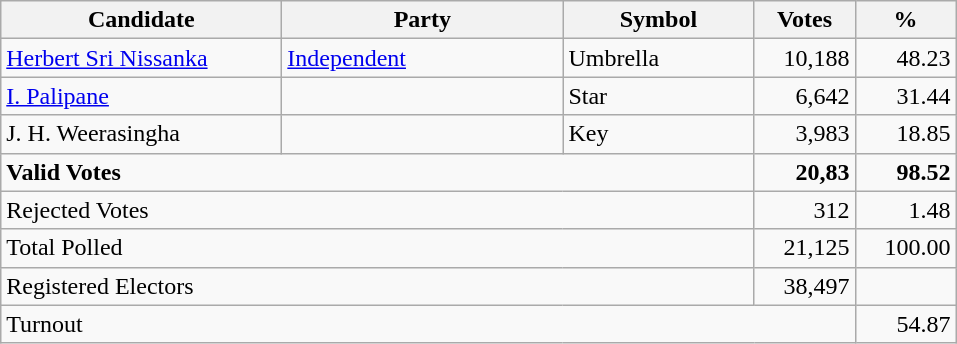<table class="wikitable" border="1" style="text-align:right;">
<tr>
<th align=left width="180">Candidate</th>
<th align=left width="180">Party</th>
<th align=left width="120">Symbol</th>
<th align=left width="60">Votes</th>
<th align=left width="60">%</th>
</tr>
<tr>
<td align=left><a href='#'>Herbert Sri Nissanka</a></td>
<td align=left><a href='#'>Independent</a></td>
<td align=left>Umbrella</td>
<td>10,188</td>
<td>48.23</td>
</tr>
<tr>
<td align=left><a href='#'>I. Palipane</a></td>
<td align=left></td>
<td align=left>Star</td>
<td>6,642</td>
<td>31.44</td>
</tr>
<tr>
<td align=left>J. H. Weerasingha</td>
<td align=left></td>
<td align=left>Key</td>
<td>3,983</td>
<td>18.85</td>
</tr>
<tr>
<td align=left colspan=3><strong>Valid Votes</strong></td>
<td><strong>20,83</strong></td>
<td><strong>98.52</strong></td>
</tr>
<tr>
<td align=left colspan=3>Rejected Votes</td>
<td>312</td>
<td>1.48</td>
</tr>
<tr>
<td align=left colspan=3>Total Polled</td>
<td>21,125</td>
<td>100.00</td>
</tr>
<tr>
<td align=left colspan=3>Registered Electors</td>
<td>38,497</td>
<td></td>
</tr>
<tr>
<td align=left colspan=4>Turnout</td>
<td>54.87</td>
</tr>
</table>
